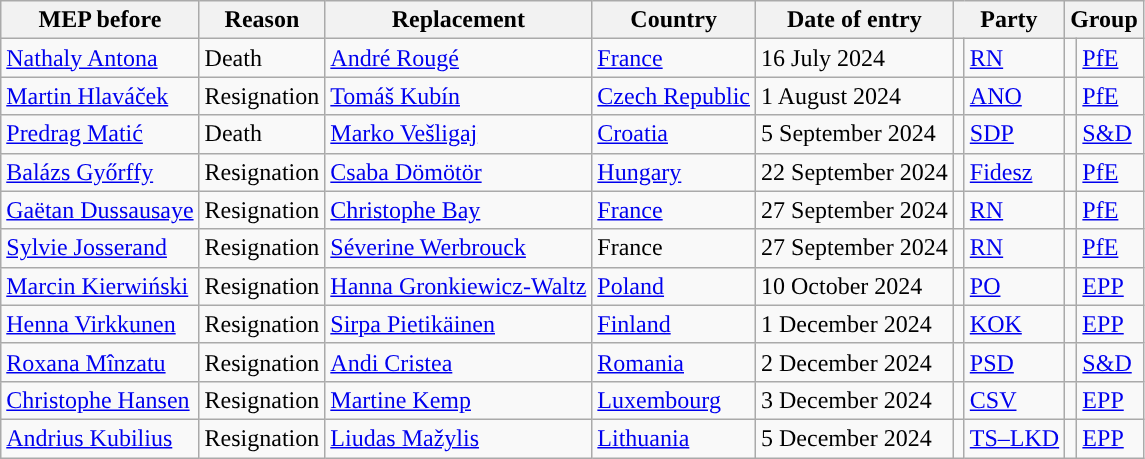<table class="wikitable sortable">
<tr>
<th>MEP before</th>
<th>Reason</th>
<th>Replacement</th>
<th>Country</th>
<th>Date of entry</th>
<th colspan="2">Party</th>
<th colspan="2">Group</th>
</tr>
<tr>
<td><a href='#'>Nathaly Antona</a></td>
<td>Death</td>
<td><a href='#'>André Rougé</a></td>
<td><a href='#'>France</a></td>
<td>16 July 2024</td>
<td style="background: "></td>
<td><a href='#'>RN</a></td>
<td style="background: "></td>
<td><a href='#'>PfE</a></td>
</tr>
<tr>
<td><a href='#'>Martin Hlaváček</a></td>
<td>Resignation</td>
<td><a href='#'>Tomáš Kubín</a></td>
<td><a href='#'>Czech Republic</a></td>
<td>1 August 2024</td>
<td style="background: "></td>
<td><a href='#'>ANO</a></td>
<td style="background: "></td>
<td><a href='#'>PfE</a></td>
</tr>
<tr>
<td><a href='#'>Predrag Matić</a></td>
<td>Death</td>
<td><a href='#'>Marko Vešligaj</a></td>
<td><a href='#'>Croatia</a></td>
<td>5 September 2024</td>
<td style="background: "></td>
<td><a href='#'>SDP</a></td>
<td style="background: "></td>
<td><a href='#'>S&D</a></td>
</tr>
<tr>
<td><a href='#'>Balázs Győrffy</a></td>
<td>Resignation</td>
<td><a href='#'>Csaba Dömötör</a></td>
<td><a href='#'>Hungary</a></td>
<td>22 September 2024</td>
<td style="background: "></td>
<td><a href='#'>Fidesz</a></td>
<td style="background: "></td>
<td><a href='#'>PfE</a></td>
</tr>
<tr>
<td><a href='#'>Gaëtan Dussausaye</a></td>
<td>Resignation</td>
<td><a href='#'>Christophe Bay</a></td>
<td><a href='#'>France</a></td>
<td>27 September 2024</td>
<td style="background: "></td>
<td><a href='#'>RN</a></td>
<td style="background: "></td>
<td><a href='#'>PfE</a></td>
</tr>
<tr>
<td><a href='#'>Sylvie Josserand</a></td>
<td>Resignation</td>
<td><a href='#'>Séverine Werbrouck</a></td>
<td>France</td>
<td>27 September 2024</td>
<td style="background: "></td>
<td><a href='#'>RN</a></td>
<td style="background: "></td>
<td><a href='#'>PfE</a></td>
</tr>
<tr>
<td><a href='#'>Marcin Kierwiński</a></td>
<td>Resignation</td>
<td><a href='#'>Hanna Gronkiewicz-Waltz</a></td>
<td><a href='#'>Poland</a></td>
<td>10 October 2024</td>
<td style="background: "></td>
<td><a href='#'>PO</a></td>
<td style="background: "></td>
<td><a href='#'>EPP</a></td>
</tr>
<tr>
<td><a href='#'>Henna Virkkunen</a></td>
<td>Resignation</td>
<td><a href='#'>Sirpa Pietikäinen</a></td>
<td><a href='#'>Finland</a></td>
<td>1 December 2024</td>
<td style="background: "></td>
<td><a href='#'>KOK</a></td>
<td style="background: "></td>
<td><a href='#'>EPP</a></td>
</tr>
<tr>
<td><a href='#'>Roxana Mînzatu</a></td>
<td>Resignation</td>
<td><a href='#'>Andi Cristea</a></td>
<td><a href='#'>Romania</a></td>
<td>2 December 2024</td>
<td style="background: "></td>
<td><a href='#'>PSD</a></td>
<td style="background: "></td>
<td><a href='#'>S&D</a></td>
</tr>
<tr>
<td><a href='#'>Christophe Hansen</a></td>
<td>Resignation</td>
<td><a href='#'>Martine Kemp</a></td>
<td><a href='#'>Luxembourg</a></td>
<td>3 December 2024</td>
<td style="background: "></td>
<td><a href='#'>CSV</a></td>
<td style="background: "></td>
<td><a href='#'>EPP</a></td>
</tr>
<tr>
<td><a href='#'>Andrius Kubilius</a></td>
<td>Resignation</td>
<td><a href='#'>Liudas Mažylis</a></td>
<td><a href='#'>Lithuania</a></td>
<td>5 December 2024</td>
<td style="background: "></td>
<td><a href='#'>TS–LKD</a></td>
<td style="background: "></td>
<td><a href='#'>EPP</a></td>
</tr>
</table>
